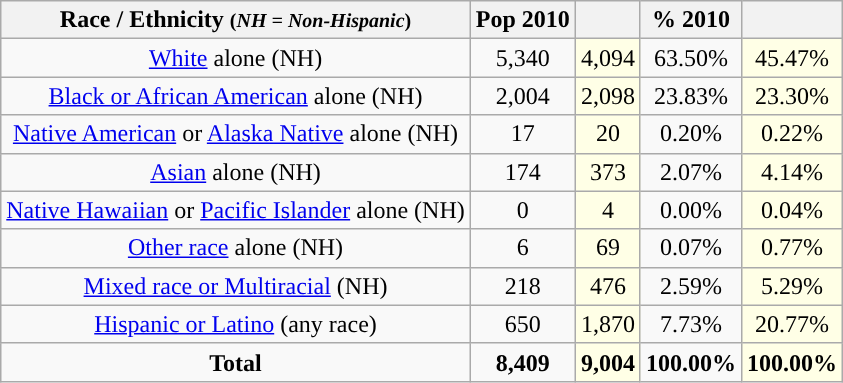<table class="wikitable" style="text-align:center;">
<tr>
<th>Race / Ethnicity <small>(<em>NH = Non-Hispanic</em>)</small></th>
<th>Pop 2010</th>
<th></th>
<th>% 2010</th>
<th></th>
</tr>
<tr>
<td><a href='#'>White</a> alone (NH)</td>
<td>5,340</td>
<td style='background: #ffffe6;'>4,094</td>
<td>63.50%</td>
<td style='background: #ffffe6;'>45.47%</td>
</tr>
<tr>
<td><a href='#'>Black or African American</a> alone (NH)</td>
<td>2,004</td>
<td style='background: #ffffe6;'>2,098</td>
<td>23.83%</td>
<td style='background: #ffffe6;'>23.30%</td>
</tr>
<tr>
<td><a href='#'>Native American</a> or <a href='#'>Alaska Native</a> alone (NH)</td>
<td>17</td>
<td style='background: #ffffe6;'>20</td>
<td>0.20%</td>
<td style='background: #ffffe6;'>0.22%</td>
</tr>
<tr>
<td><a href='#'>Asian</a> alone (NH)</td>
<td>174</td>
<td style='background: #ffffe6;'>373</td>
<td>2.07%</td>
<td style='background: #ffffe6;'>4.14%</td>
</tr>
<tr>
<td><a href='#'>Native Hawaiian</a> or <a href='#'>Pacific Islander</a> alone (NH)</td>
<td>0</td>
<td style='background: #ffffe6;'>4</td>
<td>0.00%</td>
<td style='background: #ffffe6;'>0.04%</td>
</tr>
<tr>
<td><a href='#'>Other race</a> alone (NH)</td>
<td>6</td>
<td style='background: #ffffe6;'>69</td>
<td>0.07%</td>
<td style='background: #ffffe6;'>0.77%</td>
</tr>
<tr>
<td><a href='#'>Mixed race or Multiracial</a> (NH)</td>
<td>218</td>
<td style='background: #ffffe6;'>476</td>
<td>2.59%</td>
<td style='background: #ffffe6;'>5.29%</td>
</tr>
<tr>
<td><a href='#'>Hispanic or Latino</a> (any race)</td>
<td>650</td>
<td style='background: #ffffe6;'>1,870</td>
<td>7.73%</td>
<td style='background: #ffffe6;'>20.77%</td>
</tr>
<tr>
<td><strong>Total</strong></td>
<td><strong>8,409</strong></td>
<td style='background: #ffffe6;'><strong>9,004</strong></td>
<td><strong>100.00%</strong></td>
<td style='background: #ffffe6;'><strong>100.00%</strong></td>
</tr>
</table>
